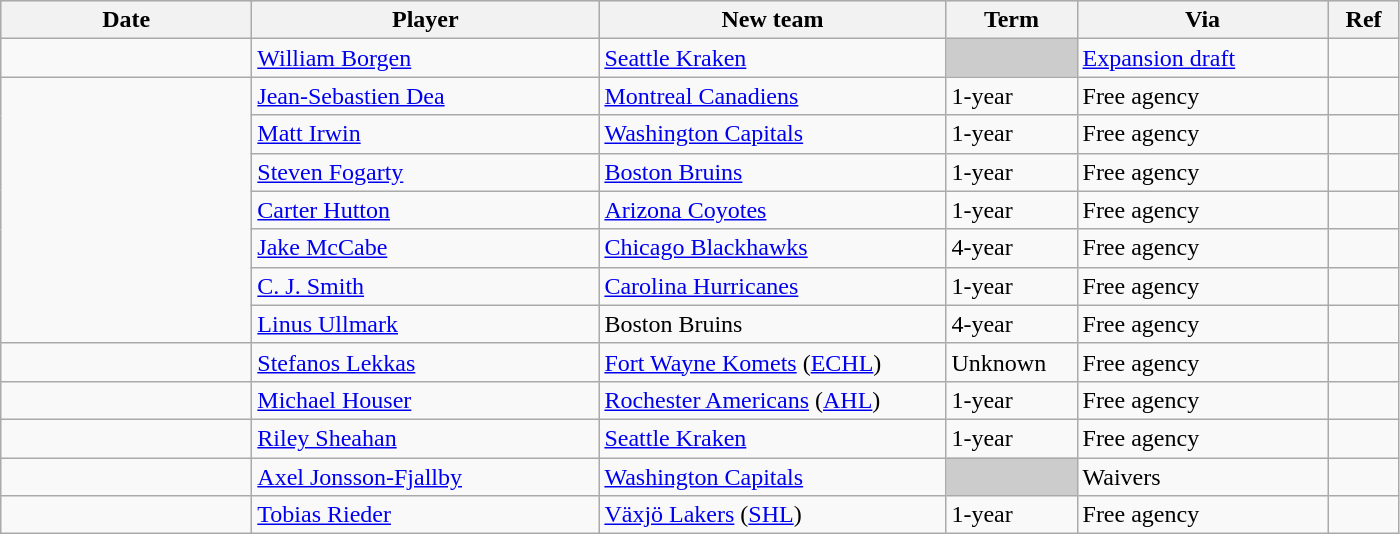<table class="wikitable">
<tr style="background:#ddd; text-align:center;">
<th style="width: 10em;">Date</th>
<th style="width: 14em;">Player</th>
<th style="width: 14em;">New team</th>
<th style="width: 5em;">Term</th>
<th style="width: 10em;">Via</th>
<th style="width: 2.5em;">Ref</th>
</tr>
<tr>
<td></td>
<td><a href='#'>William Borgen</a></td>
<td><a href='#'>Seattle Kraken</a></td>
<td style="background:#ccc;"></td>
<td><a href='#'>Expansion draft</a></td>
<td></td>
</tr>
<tr>
<td rowspan=7></td>
<td><a href='#'>Jean-Sebastien Dea</a></td>
<td><a href='#'>Montreal Canadiens</a></td>
<td>1-year</td>
<td>Free agency</td>
<td></td>
</tr>
<tr>
<td><a href='#'>Matt Irwin</a></td>
<td><a href='#'>Washington Capitals</a></td>
<td>1-year</td>
<td>Free agency</td>
<td></td>
</tr>
<tr>
<td><a href='#'>Steven Fogarty</a></td>
<td><a href='#'>Boston Bruins</a></td>
<td>1-year</td>
<td>Free agency</td>
<td></td>
</tr>
<tr>
<td><a href='#'>Carter Hutton</a></td>
<td><a href='#'>Arizona Coyotes</a></td>
<td>1-year</td>
<td>Free agency</td>
<td></td>
</tr>
<tr>
<td><a href='#'>Jake McCabe</a></td>
<td><a href='#'>Chicago Blackhawks</a></td>
<td>4-year</td>
<td>Free agency</td>
<td></td>
</tr>
<tr>
<td><a href='#'>C. J. Smith</a></td>
<td><a href='#'>Carolina Hurricanes</a></td>
<td>1-year</td>
<td>Free agency</td>
<td></td>
</tr>
<tr>
<td><a href='#'>Linus Ullmark</a></td>
<td>Boston Bruins</td>
<td>4-year</td>
<td>Free agency</td>
<td></td>
</tr>
<tr>
<td></td>
<td><a href='#'>Stefanos Lekkas</a></td>
<td><a href='#'>Fort Wayne Komets</a> (<a href='#'>ECHL</a>)</td>
<td>Unknown</td>
<td>Free agency</td>
<td></td>
</tr>
<tr>
<td></td>
<td><a href='#'>Michael Houser</a></td>
<td><a href='#'>Rochester Americans</a> (<a href='#'>AHL</a>)</td>
<td>1-year</td>
<td>Free agency</td>
<td></td>
</tr>
<tr>
<td></td>
<td><a href='#'>Riley Sheahan</a></td>
<td><a href='#'>Seattle Kraken</a></td>
<td>1-year</td>
<td>Free agency</td>
<td></td>
</tr>
<tr>
<td></td>
<td><a href='#'>Axel Jonsson-Fjallby</a></td>
<td><a href='#'>Washington Capitals</a></td>
<td style="background:#ccc;"></td>
<td>Waivers</td>
<td></td>
</tr>
<tr>
<td></td>
<td><a href='#'>Tobias Rieder</a></td>
<td><a href='#'>Växjö Lakers</a> (<a href='#'>SHL</a>)</td>
<td>1-year</td>
<td>Free agency</td>
<td></td>
</tr>
</table>
